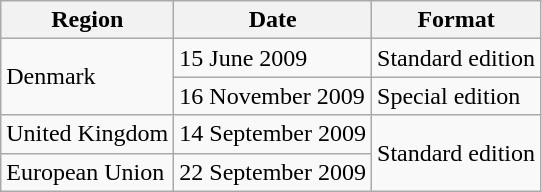<table class=wikitable>
<tr>
<th scope="col">Region</th>
<th scope="col">Date</th>
<th scope="col">Format</th>
</tr>
<tr>
<td rowspan="2">Denmark</td>
<td>15 June 2009</td>
<td>Standard edition</td>
</tr>
<tr>
<td>16 November  2009</td>
<td>Special edition</td>
</tr>
<tr>
<td>United Kingdom</td>
<td>14 September 2009</td>
<td rowspan="2">Standard edition</td>
</tr>
<tr>
<td>European Union</td>
<td>22 September 2009</td>
</tr>
</table>
